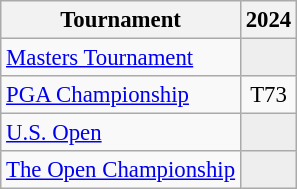<table class="wikitable" style="font-size:95%;text-align:center;">
<tr>
<th>Tournament</th>
<th>2024</th>
</tr>
<tr>
<td align=left><a href='#'>Masters Tournament</a></td>
<td style="background:#eeeeee;"></td>
</tr>
<tr>
<td align=left><a href='#'>PGA Championship</a></td>
<td>T73</td>
</tr>
<tr>
<td align=left><a href='#'>U.S. Open</a></td>
<td style="background:#eeeeee;"></td>
</tr>
<tr>
<td align=left><a href='#'>The Open Championship</a></td>
<td style="background:#eeeeee;"></td>
</tr>
</table>
